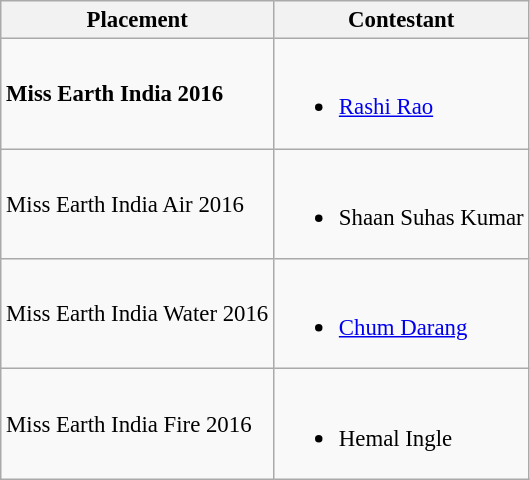<table class="wikitable sortable" style="font-size: 95%;">
<tr>
<th>Placement</th>
<th>Contestant</th>
</tr>
<tr>
<td><strong>Miss Earth India 2016</strong></td>
<td><br><ul><li><a href='#'>Rashi Rao</a></li></ul></td>
</tr>
<tr>
<td>Miss Earth India Air 2016</td>
<td><br><ul><li>Shaan Suhas Kumar</li></ul></td>
</tr>
<tr>
<td>Miss Earth India Water 2016</td>
<td><br><ul><li><a href='#'>Chum Darang</a></li></ul></td>
</tr>
<tr>
<td>Miss Earth India Fire 2016</td>
<td><br><ul><li>Hemal Ingle</li></ul></td>
</tr>
</table>
